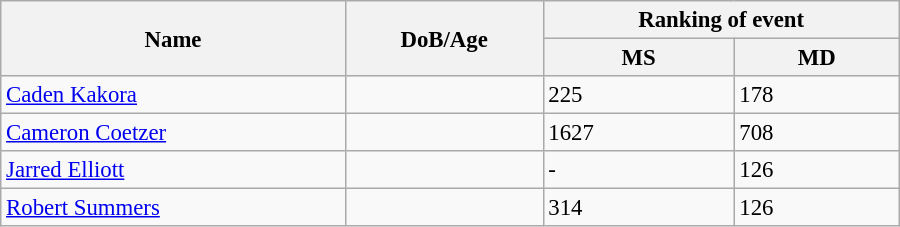<table class="wikitable" style="width:600px; font-size:95%;">
<tr>
<th rowspan="2" align="left">Name</th>
<th rowspan="2" align="left">DoB/Age</th>
<th colspan="2" align="center">Ranking of event</th>
</tr>
<tr>
<th align="left">MS</th>
<th align="left">MD</th>
</tr>
<tr>
<td><a href='#'>Caden Kakora</a></td>
<td></td>
<td>225</td>
<td>178</td>
</tr>
<tr>
<td><a href='#'>Cameron Coetzer</a></td>
<td></td>
<td>1627</td>
<td>708</td>
</tr>
<tr>
<td><a href='#'>Jarred Elliott</a></td>
<td></td>
<td>-</td>
<td>126</td>
</tr>
<tr>
<td><a href='#'>Robert Summers</a></td>
<td></td>
<td>314</td>
<td>126</td>
</tr>
</table>
